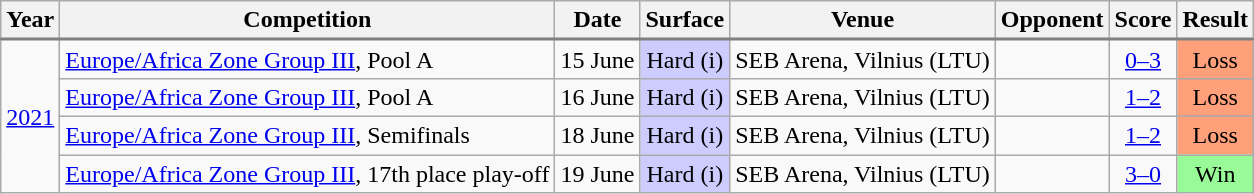<table class="wikitable sortable">
<tr>
<th scope="col">Year</th>
<th scope="col">Competition</th>
<th scope="col">Date</th>
<th scope="col">Surface</th>
<th scope="col">Venue</th>
<th scope="col">Opponent</th>
<th scope="col">Score</th>
<th scope="col">Result</th>
</tr>
<tr style="border-top:2px solid gray;">
<td align="center" rowspan="4"><a href='#'>2021</a></td>
<td><a href='#'>Europe/Africa Zone Group III</a>, Pool A</td>
<td>15 June</td>
<td align="center" bgcolor=ccccff>Hard (i)</td>
<td>SEB Arena, Vilnius (LTU)</td>
<td></td>
<td align="center"><a href='#'>0–3</a></td>
<td align="center" bgcolor="#FFA07A">Loss</td>
</tr>
<tr>
<td><a href='#'>Europe/Africa Zone Group III</a>, Pool A</td>
<td>16 June</td>
<td align="center" bgcolor=ccccff>Hard (i)</td>
<td>SEB Arena, Vilnius (LTU)</td>
<td></td>
<td align="center"><a href='#'>1–2</a></td>
<td align="center" bgcolor="#FFA07A">Loss</td>
</tr>
<tr>
<td><a href='#'>Europe/Africa Zone Group III</a>, Semifinals</td>
<td>18 June</td>
<td align="center" bgcolor=ccccff>Hard (i)</td>
<td>SEB Arena, Vilnius (LTU)</td>
<td></td>
<td align="center"><a href='#'>1–2</a></td>
<td align="center" bgcolor="#FFA07A">Loss</td>
</tr>
<tr>
<td><a href='#'>Europe/Africa Zone Group III</a>, 17th place play-off</td>
<td>19 June</td>
<td align="center" bgcolor=ccccff>Hard (i)</td>
<td>SEB Arena, Vilnius (LTU)</td>
<td></td>
<td align="center"><a href='#'>3–0</a></td>
<td align="center" bgcolor="#98FB98">Win</td>
</tr>
</table>
